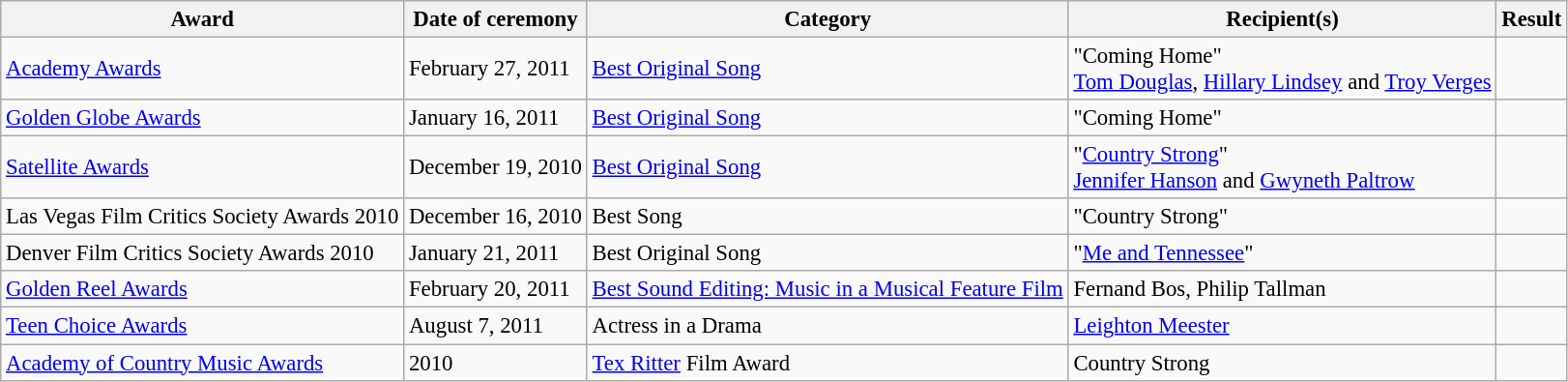<table class="wikitable sortable plainrowheaders" style="font-size: 95%;">
<tr>
<th>Award</th>
<th>Date of ceremony</th>
<th>Category</th>
<th>Recipient(s)</th>
<th>Result</th>
</tr>
<tr>
<td><a href='#'>Academy Awards</a></td>
<td>February 27, 2011</td>
<td><a href='#'>Best Original Song</a></td>
<td>"Coming Home"<br><a href='#'>Tom Douglas</a>, <a href='#'>Hillary Lindsey</a> and <a href='#'>Troy Verges</a></td>
<td></td>
</tr>
<tr>
<td><a href='#'>Golden Globe Awards</a></td>
<td>January 16, 2011</td>
<td><a href='#'>Best Original Song</a></td>
<td>"Coming Home"</td>
<td></td>
</tr>
<tr>
<td><a href='#'>Satellite Awards</a></td>
<td>December 19, 2010</td>
<td><a href='#'>Best Original Song</a></td>
<td>"<a href='#'>Country Strong</a>"<br><a href='#'>Jennifer Hanson</a> and <a href='#'>Gwyneth Paltrow</a></td>
<td></td>
</tr>
<tr>
<td>Las Vegas Film Critics Society Awards 2010</td>
<td>December 16, 2010</td>
<td>Best Song</td>
<td>"Country Strong"</td>
<td></td>
</tr>
<tr>
<td>Denver Film Critics Society Awards 2010</td>
<td>January 21, 2011</td>
<td>Best Original Song</td>
<td>"<a href='#'>Me and Tennessee</a>"</td>
<td></td>
</tr>
<tr>
<td><a href='#'>Golden Reel Awards</a></td>
<td>February 20, 2011</td>
<td><a href='#'>Best Sound Editing: Music in a Musical Feature Film</a></td>
<td>Fernand Bos, Philip Tallman</td>
<td></td>
</tr>
<tr>
<td><a href='#'>Teen Choice Awards</a></td>
<td>August 7, 2011</td>
<td>Actress in a Drama</td>
<td><a href='#'>Leighton Meester</a></td>
<td></td>
</tr>
<tr>
<td><a href='#'>Academy of Country Music Awards</a></td>
<td>2010</td>
<td><a href='#'>Tex Ritter</a> Film Award</td>
<td>Country Strong</td>
<td></td>
</tr>
</table>
